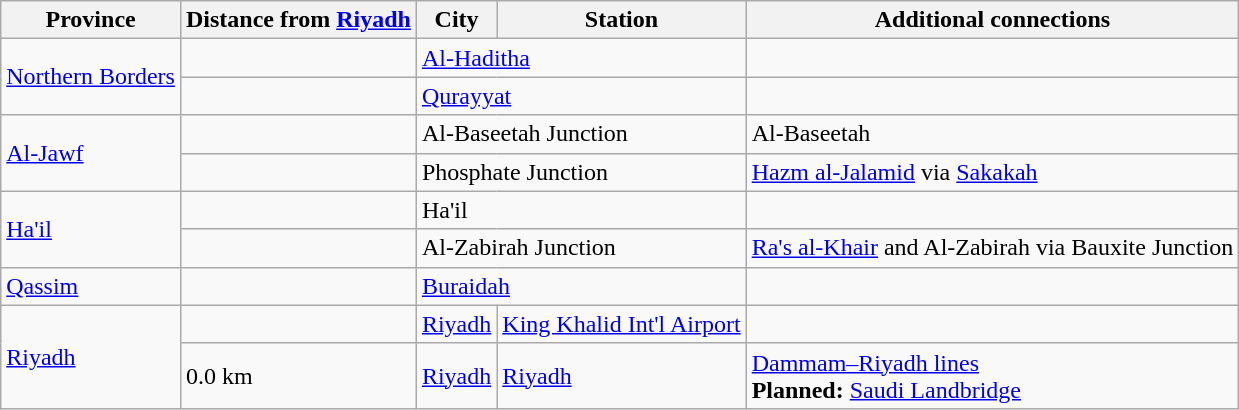<table class="wikitable sortable mw-collapsible mw-collapsed">
<tr>
<th>Province</th>
<th>Distance from <a href='#'>Riyadh</a></th>
<th>City</th>
<th>Station</th>
<th>Additional connections</th>
</tr>
<tr>
<td rowspan="2"><a href='#'>Northern Borders</a></td>
<td></td>
<td colspan="2"><a href='#'>Al-Haditha</a></td>
<td></td>
</tr>
<tr>
<td></td>
<td colspan="2"><a href='#'>Qurayyat</a></td>
<td></td>
</tr>
<tr>
<td rowspan="2"><a href='#'>Al-Jawf</a></td>
<td></td>
<td colspan="2">Al-Baseetah Junction</td>
<td>Al-Baseetah</td>
</tr>
<tr>
<td></td>
<td colspan="2">Phosphate Junction</td>
<td><a href='#'>Hazm al-Jalamid</a> via <a href='#'>Sakakah</a></td>
</tr>
<tr>
<td rowspan="2"><a href='#'>Ha'il</a></td>
<td></td>
<td colspan="2">Ha'il</td>
<td></td>
</tr>
<tr>
<td></td>
<td colspan="2">Al-Zabirah Junction</td>
<td><a href='#'>Ra's al-Khair</a> and Al-Zabirah via Bauxite Junction</td>
</tr>
<tr>
<td><a href='#'>Qassim</a></td>
<td></td>
<td colspan="2"><a href='#'>Buraidah</a></td>
<td></td>
</tr>
<tr>
<td rowspan="2"><a href='#'>Riyadh</a></td>
<td></td>
<td><a href='#'>Riyadh</a></td>
<td><a href='#'>King Khalid Int'l Airport</a></td>
<td></td>
</tr>
<tr>
<td>0.0 km</td>
<td><a href='#'>Riyadh</a></td>
<td><a href='#'>Riyadh</a></td>
<td><a href='#'>Dammam–Riyadh lines</a><br><strong>Planned:</strong> <a href='#'>Saudi Landbridge</a></td>
</tr>
</table>
